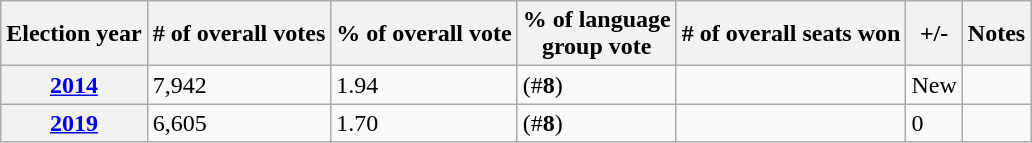<table class=wikitable>
<tr>
<th>Election year</th>
<th># of overall votes</th>
<th>% of overall vote</th>
<th>% of language<br>group vote</th>
<th># of overall seats won</th>
<th>+/-</th>
<th>Notes</th>
</tr>
<tr>
<th><a href='#'>2014</a></th>
<td>7,942</td>
<td>1.94</td>
<td>(#<strong>8</strong>)</td>
<td></td>
<td>New</td>
<td></td>
</tr>
<tr>
<th><a href='#'>2019</a></th>
<td>6,605</td>
<td>1.70</td>
<td>(#<strong>8</strong>)</td>
<td></td>
<td> 0</td>
<td></td>
</tr>
</table>
